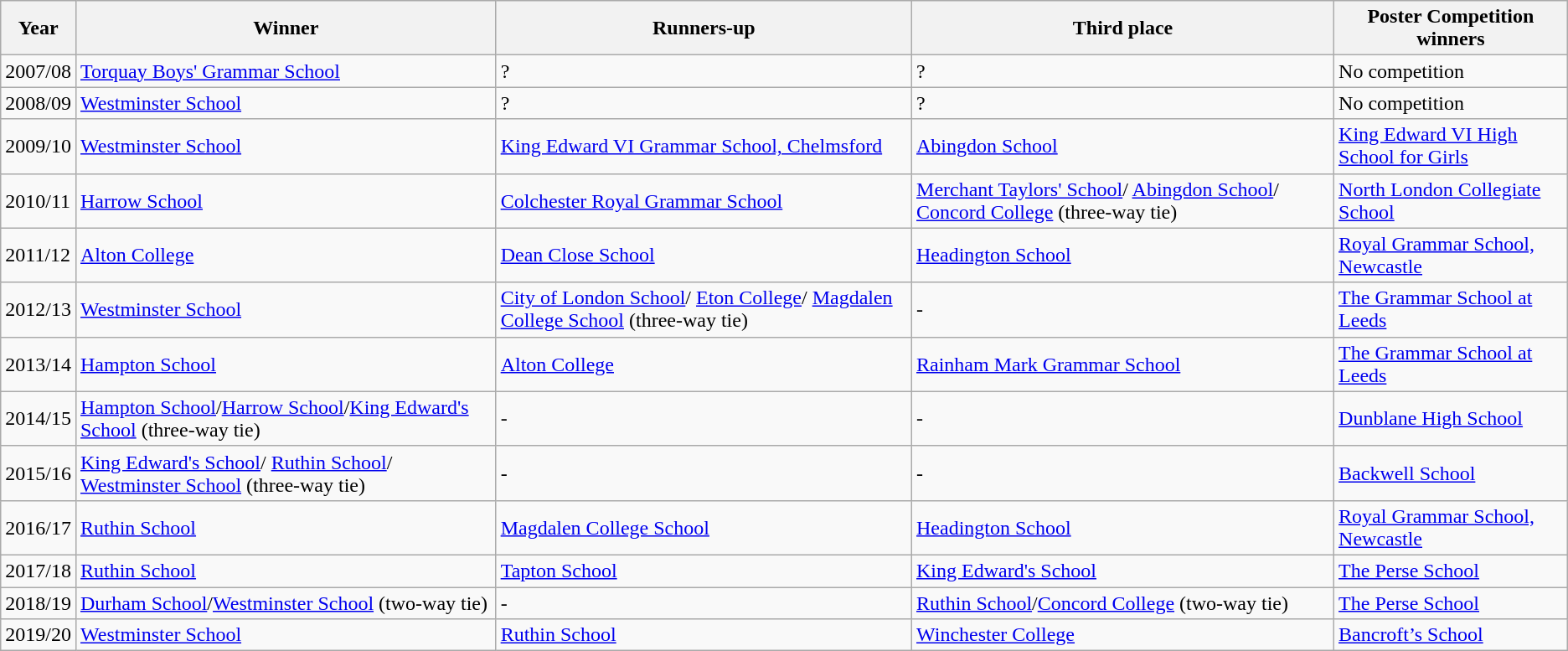<table class="wikitable">
<tr>
<th>Year</th>
<th>Winner</th>
<th>Runners-up</th>
<th>Third place</th>
<th>Poster Competition winners</th>
</tr>
<tr>
<td>2007/08</td>
<td><a href='#'>Torquay Boys' Grammar School</a></td>
<td>?</td>
<td>?</td>
<td>No competition</td>
</tr>
<tr>
<td>2008/09</td>
<td><a href='#'>Westminster School</a></td>
<td>?</td>
<td>?</td>
<td>No competition</td>
</tr>
<tr>
<td>2009/10</td>
<td><a href='#'>Westminster School</a></td>
<td><a href='#'>King Edward VI Grammar School, Chelmsford</a></td>
<td><a href='#'>Abingdon School</a></td>
<td><a href='#'>King Edward VI High School for Girls</a></td>
</tr>
<tr>
<td>2010/11</td>
<td><a href='#'>Harrow School</a></td>
<td><a href='#'>Colchester Royal Grammar School</a></td>
<td><a href='#'>Merchant Taylors' School</a>/ <a href='#'>Abingdon School</a>/ <a href='#'>Concord College</a> (three-way tie)</td>
<td><a href='#'>North London Collegiate School</a></td>
</tr>
<tr>
<td>2011/12</td>
<td><a href='#'>Alton College</a></td>
<td><a href='#'>Dean Close School</a></td>
<td><a href='#'>Headington School</a></td>
<td><a href='#'>Royal Grammar School, Newcastle</a></td>
</tr>
<tr>
<td>2012/13</td>
<td><a href='#'>Westminster School</a></td>
<td><a href='#'>City of London School</a>/ <a href='#'>Eton College</a>/ <a href='#'>Magdalen College School</a> (three-way tie)</td>
<td>-</td>
<td><a href='#'>The Grammar School at Leeds</a></td>
</tr>
<tr>
<td>2013/14</td>
<td><a href='#'>Hampton School</a></td>
<td><a href='#'>Alton College</a></td>
<td><a href='#'>Rainham Mark Grammar School</a></td>
<td><a href='#'>The Grammar School at Leeds</a></td>
</tr>
<tr>
<td>2014/15</td>
<td><a href='#'>Hampton School</a>/<a href='#'>Harrow School</a>/<a href='#'>King Edward's School</a> (three-way tie)</td>
<td>-</td>
<td>-</td>
<td><a href='#'>Dunblane High School</a></td>
</tr>
<tr>
<td>2015/16</td>
<td><a href='#'>King Edward's School</a>/ <a href='#'>Ruthin School</a>/ <a href='#'>Westminster School</a> (three-way tie)</td>
<td>-</td>
<td>-</td>
<td><a href='#'>Backwell School</a></td>
</tr>
<tr>
<td>2016/17</td>
<td><a href='#'>Ruthin School</a></td>
<td><a href='#'>Magdalen College School</a></td>
<td><a href='#'>Headington School</a></td>
<td><a href='#'>Royal Grammar School, Newcastle</a></td>
</tr>
<tr>
<td>2017/18</td>
<td><a href='#'>Ruthin School</a></td>
<td><a href='#'>Tapton School</a></td>
<td><a href='#'>King Edward's School</a></td>
<td><a href='#'>The Perse School</a></td>
</tr>
<tr>
<td>2018/19</td>
<td><a href='#'>Durham School</a>/<a href='#'>Westminster School</a> (two-way tie)</td>
<td>-</td>
<td><a href='#'>Ruthin School</a>/<a href='#'>Concord College</a> (two-way tie)</td>
<td><a href='#'>The Perse School</a></td>
</tr>
<tr>
<td>2019/20</td>
<td><a href='#'>Westminster School</a></td>
<td><a href='#'>Ruthin School</a></td>
<td><a href='#'>Winchester College</a></td>
<td><a href='#'>Bancroft’s School</a></td>
</tr>
</table>
